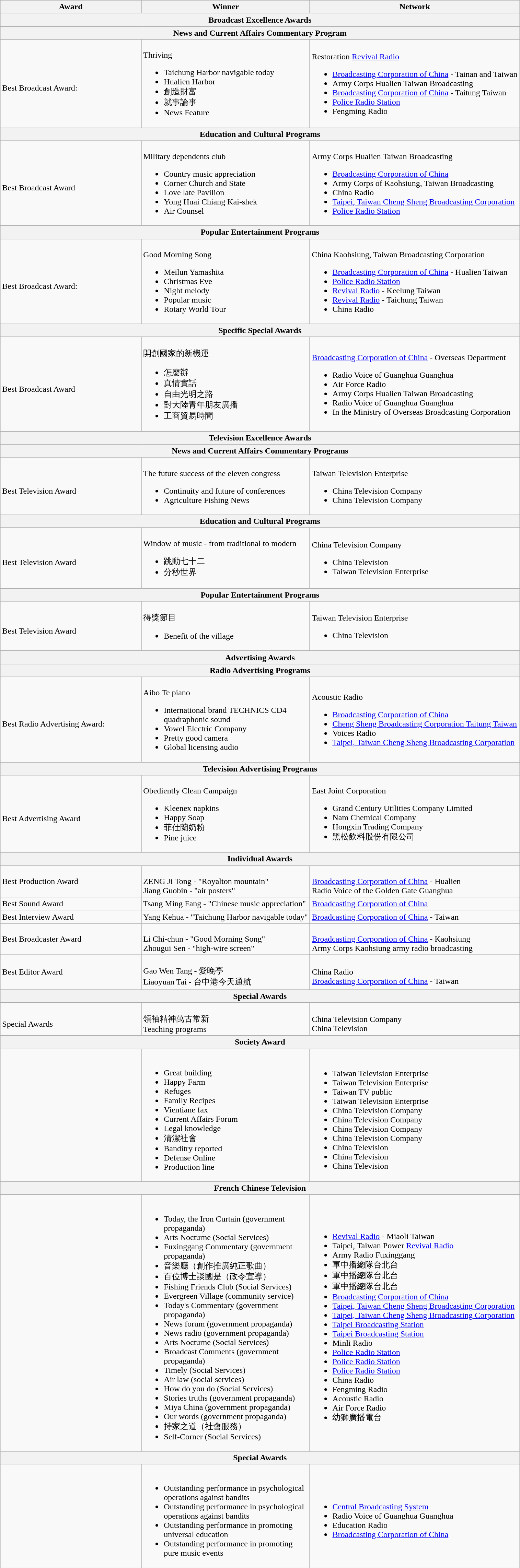<table class="wikitable">
<tr>
<th style="width:200pt;">Award</th>
<th style="width:240pt;">Winner</th>
<th style="width:300pt;">Network</th>
</tr>
<tr>
<th colspan=3 style="text-align:center" style="background:#99CCFF;">Broadcast Excellence Awards</th>
</tr>
<tr>
<th colspan=3 style="text-align:center" style="background: LightSteelBlue;">News and Current Affairs Commentary Program</th>
</tr>
<tr>
<td><br>Best Broadcast Award:</td>
<td><br>Thriving<ul><li>Taichung Harbor navigable today</li><li>Hualien Harbor</li><li>創造財富</li><li>就事論事</li><li>News Feature</li></ul></td>
<td><br>Restoration <a href='#'>Revival Radio</a><ul><li><a href='#'>Broadcasting Corporation of China</a> - Tainan and Taiwan</li><li>Army Corps Hualien Taiwan Broadcasting</li><li><a href='#'>Broadcasting Corporation of China</a> - Taitung Taiwan</li><li><a href='#'>Police Radio Station</a></li><li>Fengming Radio</li></ul></td>
</tr>
<tr>
<th colspan=3 style="text-align:center" style="background: LightSteelBlue;">Education and Cultural Programs</th>
</tr>
<tr>
<td><br>Best Broadcast Award</td>
<td><br>Military dependents club<ul><li>Country music appreciation</li><li>Corner Church and State</li><li>Love late Pavilion</li><li>Yong Huai Chiang Kai-shek</li><li>Air Counsel</li></ul></td>
<td><br>Army Corps Hualien Taiwan Broadcasting<ul><li><a href='#'>Broadcasting Corporation of China</a></li><li>Army Corps of Kaohsiung, Taiwan Broadcasting</li><li>China Radio</li><li><a href='#'>Taipei, Taiwan Cheng Sheng Broadcasting Corporation</a></li><li><a href='#'>Police Radio Station</a></li></ul></td>
</tr>
<tr>
<th colspan=3 style="text-align:center" style="background: LightSteelBlue;">Popular Entertainment Programs</th>
</tr>
<tr>
<td><br>Best Broadcast Award:</td>
<td><br>Good Morning Song<ul><li>Meilun Yamashita</li><li>Christmas Eve</li><li>Night melody</li><li>Popular music</li><li>Rotary World Tour</li></ul></td>
<td><br>China Kaohsiung, Taiwan Broadcasting Corporation<ul><li><a href='#'>Broadcasting Corporation of China</a> - Hualien Taiwan</li><li><a href='#'>Police Radio Station</a></li><li><a href='#'>Revival Radio</a> - Keelung Taiwan</li><li><a href='#'>Revival Radio</a> - Taichung Taiwan</li><li>China Radio</li></ul></td>
</tr>
<tr>
<th colspan=3 style="text-align:center" style="background: LightSteelBlue;">Specific Special Awards</th>
</tr>
<tr>
<td><br>Best Broadcast Award</td>
<td><br>開創國家的新機運<ul><li>怎麼辦</li><li>真情實話</li><li>自由光明之路</li><li>對大陸青年朋友廣播</li><li>工商貿易時間</li></ul></td>
<td><br><a href='#'>Broadcasting Corporation of China</a> - Overseas Department<ul><li>Radio Voice of Guanghua Guanghua</li><li>Air Force Radio</li><li>Army Corps Hualien Taiwan Broadcasting</li><li>Radio Voice of Guanghua Guanghua</li><li>In the Ministry of Overseas Broadcasting Corporation</li></ul></td>
</tr>
<tr>
<th colspan=3 style="text-align:center" style="background:#99CCFF;">Television Excellence Awards</th>
</tr>
<tr>
<th colspan=3 style="text-align:center" style="background: LightSteelBlue;">News and Current Affairs Commentary Programs</th>
</tr>
<tr>
<td><br>Best Television Award</td>
<td><br>The future success of the eleven congress<ul><li>Continuity and future of conferences</li><li>Agriculture Fishing News</li></ul></td>
<td><br>Taiwan Television Enterprise<ul><li>China Television Company</li><li>China Television Company</li></ul></td>
</tr>
<tr>
<th colspan=3 style="text-align:center" style="background: LightSteelBlue;">Education and Cultural Programs</th>
</tr>
<tr>
<td><br>Best Television Award</td>
<td><br>Window of music - from traditional to modern<ul><li>跳動七十二</li><li>分秒世界</li></ul></td>
<td><br>China Television Company<ul><li>China Television</li><li>Taiwan Television Enterprise</li></ul></td>
</tr>
<tr>
<th colspan=3 style="text-align:center" style="background: LightSteelBlue;">Popular Entertainment Programs</th>
</tr>
<tr>
<td><br>Best Television Award</td>
<td><br>得獎節目<ul><li>Benefit of the village</li></ul></td>
<td><br>Taiwan Television Enterprise<ul><li>China Television</li></ul></td>
</tr>
<tr>
<th colspan=3 style="text-align:center" style="background: #99CCFF;">Advertising Awards</th>
</tr>
<tr>
<th colspan=3 style="text-align:center" style="background: LightSteelBlue;">Radio Advertising Programs</th>
</tr>
<tr>
<td><br>Best Radio Advertising Award:</td>
<td><br>Aibo Te piano<ul><li>International brand TECHNICS CD4 quadraphonic sound</li><li>Vowel Electric Company</li><li>Pretty good camera</li><li>Global licensing audio</li></ul></td>
<td><br>Acoustic Radio<ul><li><a href='#'>Broadcasting Corporation of China</a></li><li><a href='#'>Cheng Sheng Broadcasting Corporation Taitung Taiwan</a></li><li>Voices Radio</li><li><a href='#'>Taipei, Taiwan Cheng Sheng Broadcasting Corporation</a></li></ul></td>
</tr>
<tr>
<th colspan=3 style="text-align:center" style="background: LightSteelBlue;">Television Advertising Programs</th>
</tr>
<tr>
<td><br>Best Advertising Award</td>
<td><br>Obediently Clean Campaign<ul><li>Kleenex napkins</li><li>Happy Soap</li><li>菲仕蘭奶粉</li><li>Pine juice</li></ul></td>
<td><br>East Joint Corporation<ul><li>Grand Century Utilities Company Limited</li><li>Nam Chemical Company</li><li>Hongxin Trading Company</li><li>黑松飲料股份有限公司</li></ul></td>
</tr>
<tr>
<th colspan=3 style="text-align:center" style="background: #99CCFF;">Individual Awards</th>
</tr>
<tr>
<td>Best Production Award</td>
<td><br>ZENG Ji Tong - "Royalton mountain"
<br>Jiang Guobin - "air posters"</td>
<td><br><a href='#'>Broadcasting Corporation of China</a> - Hualien
<br>Radio Voice of the Golden Gate Guanghua</td>
</tr>
<tr>
<td>Best Sound Award</td>
<td>Tsang Ming Fang - "Chinese music appreciation"</td>
<td><a href='#'>Broadcasting Corporation of China</a></td>
</tr>
<tr>
<td>Best Interview Award</td>
<td>Yang Kehua - "Taichung Harbor navigable today"</td>
<td><a href='#'>Broadcasting Corporation of China</a> - Taiwan</td>
</tr>
<tr>
<td>Best Broadcaster Award</td>
<td><br>Li Chi-chun - "Good Morning Song"
<br>Zhougui Sen - "high-wire screen"</td>
<td><br><a href='#'>Broadcasting Corporation of China</a> - Kaohsiung
<br>Army Corps Kaohsiung army radio broadcasting</td>
</tr>
<tr>
<td>Best Editor Award</td>
<td><br>Gao Wen Tang - 愛晚亭
<br>Liaoyuan Tai - 台中港今天通航</td>
<td><br>China Radio
<br><a href='#'>Broadcasting Corporation of China</a> - Taiwan</td>
</tr>
<tr>
<th colspan=3 style="text-align:center" style="background: #99CCFF;">Special Awards</th>
</tr>
<tr>
<td><br>Special Awards</td>
<td><br>領袖精神萬古常新
<br>Teaching programs</td>
<td><br>China Television Company
<br>China Television</td>
</tr>
<tr>
<th colspan=3 style="text-align:center" style="background: #99CCFF;">Society Award</th>
</tr>
<tr>
<td><br></td>
<td><br><ul><li>Great building</li><li>Happy Farm</li><li>Refuges</li><li>Family Recipes</li><li>Vientiane fax</li><li>Current Affairs Forum</li><li>Legal knowledge</li><li>清潔社會</li><li>Banditry reported</li><li>Defense Online</li><li>Production line</li></ul></td>
<td><br><ul><li>Taiwan Television Enterprise</li><li>Taiwan Television Enterprise</li><li>Taiwan TV public</li><li>Taiwan Television Enterprise</li><li>China Television Company</li><li>China Television Company</li><li>China Television Company</li><li>China Television Company</li><li>China Television</li><li>China Television</li><li>China Television</li></ul></td>
</tr>
<tr>
<th colspan=3 style="text-align:center" style="background: #99CCFF;">French Chinese Television</th>
</tr>
<tr>
<td><br></td>
<td><br><ul><li>Today, the Iron Curtain (government propaganda)</li><li>Arts Nocturne (Social Services)</li><li>Fuxinggang Commentary (government propaganda)</li><li>音樂廳（創作推廣純正歌曲）</li><li>百位博士談國是（政令宣導）</li><li>Fishing Friends Club (Social Services)</li><li>Evergreen Village (community service)</li><li>Today's Commentary (government propaganda)</li><li>News forum (government propaganda)</li><li>News radio (government propaganda)</li><li>Arts Nocturne (Social Services)</li><li>Broadcast Comments (government propaganda)</li><li>Timely (Social Services)</li><li>Air law (social services)</li><li>How do you do (Social Services)</li><li>Stories truths (government propaganda)</li><li>Miya China (government propaganda)</li><li>Our words (government propaganda)</li><li>持家之道（社會服務）</li><li>Self-Corner (Social Services)</li></ul></td>
<td><br><ul><li><a href='#'>Revival Radio</a> - Miaoli Taiwan</li><li>Taipei, Taiwan Power <a href='#'>Revival Radio</a></li><li>Army Radio Fuxinggang</li><li>軍中播總隊台北台</li><li>軍中播總隊台北台</li><li>軍中播總隊台北台</li><li><a href='#'>Broadcasting Corporation of China</a></li><li><a href='#'>Taipei, Taiwan Cheng Sheng Broadcasting Corporation</a></li><li><a href='#'>Taipei, Taiwan Cheng Sheng Broadcasting Corporation</a></li><li><a href='#'>Taipei Broadcasting Station</a></li><li><a href='#'>Taipei Broadcasting Station</a></li><li>Minli Radio</li><li><a href='#'>Police Radio Station</a></li><li><a href='#'>Police Radio Station</a></li><li><a href='#'>Police Radio Station</a></li><li>China Radio</li><li>Fengming Radio</li><li>Acoustic Radio</li><li>Air Force Radio</li><li>幼獅廣播電台</li></ul></td>
</tr>
<tr>
<th colspan=3 style="text-align:center" style="background: LightSteelBlue;">Special Awards</th>
</tr>
<tr>
<td><br></td>
<td><br><ul><li>Outstanding performance in psychological operations against bandits</li><li>Outstanding performance in psychological operations against bandits</li><li>Outstanding performance in promoting universal education</li><li>Outstanding performance in promoting pure music events</li></ul></td>
<td><br><ul><li><a href='#'>Central Broadcasting System</a></li><li>Radio Voice of Guanghua Guanghua</li><li>Education Radio</li><li><a href='#'>Broadcasting Corporation of China</a></li></ul></td>
</tr>
</table>
